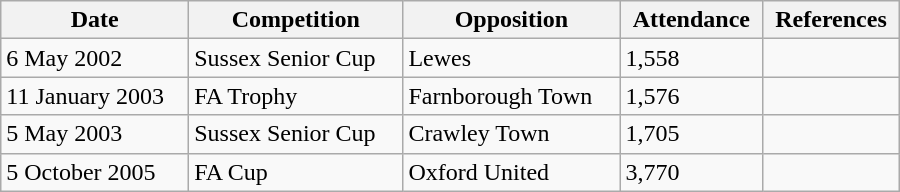<table class="wikitable sortable" width="600px">
<tr>
<th>Date</th>
<th>Competition</th>
<th>Opposition</th>
<th>Attendance</th>
<th>References</th>
</tr>
<tr>
<td>6 May 2002</td>
<td>Sussex Senior Cup</td>
<td>Lewes</td>
<td>1,558</td>
<td></td>
</tr>
<tr>
<td>11 January 2003</td>
<td>FA Trophy</td>
<td>Farnborough Town</td>
<td>1,576</td>
<td></td>
</tr>
<tr>
<td>5 May 2003</td>
<td>Sussex Senior Cup</td>
<td>Crawley Town</td>
<td>1,705</td>
<td></td>
</tr>
<tr>
<td>5 October 2005</td>
<td>FA Cup</td>
<td>Oxford United</td>
<td>3,770</td>
<td></td>
</tr>
</table>
